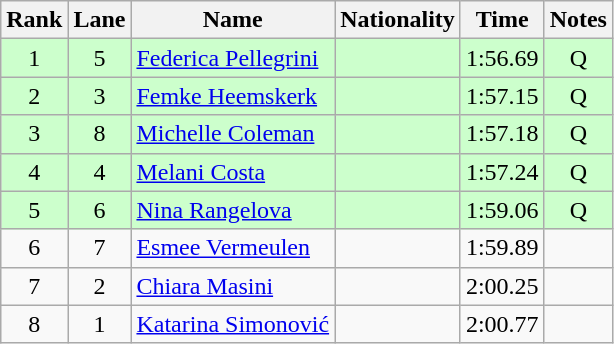<table class="wikitable sortable" style="text-align:center">
<tr>
<th>Rank</th>
<th>Lane</th>
<th>Name</th>
<th>Nationality</th>
<th>Time</th>
<th>Notes</th>
</tr>
<tr bgcolor=ccffcc>
<td>1</td>
<td>5</td>
<td align=left><a href='#'>Federica Pellegrini</a></td>
<td align=left></td>
<td>1:56.69</td>
<td>Q</td>
</tr>
<tr bgcolor=ccffcc>
<td>2</td>
<td>3</td>
<td align=left><a href='#'>Femke Heemskerk</a></td>
<td align=left></td>
<td>1:57.15</td>
<td>Q</td>
</tr>
<tr bgcolor=ccffcc>
<td>3</td>
<td>8</td>
<td align=left><a href='#'>Michelle Coleman</a></td>
<td align=left></td>
<td>1:57.18</td>
<td>Q</td>
</tr>
<tr bgcolor=ccffcc>
<td>4</td>
<td>4</td>
<td align=left><a href='#'>Melani Costa</a></td>
<td align=left></td>
<td>1:57.24</td>
<td>Q</td>
</tr>
<tr bgcolor=ccffcc>
<td>5</td>
<td>6</td>
<td align=left><a href='#'>Nina Rangelova</a></td>
<td align=left></td>
<td>1:59.06</td>
<td>Q</td>
</tr>
<tr>
<td>6</td>
<td>7</td>
<td align=left><a href='#'>Esmee Vermeulen</a></td>
<td align=left></td>
<td>1:59.89</td>
<td></td>
</tr>
<tr>
<td>7</td>
<td>2</td>
<td align=left><a href='#'>Chiara Masini</a></td>
<td align=left></td>
<td>2:00.25</td>
<td></td>
</tr>
<tr>
<td>8</td>
<td>1</td>
<td align=left><a href='#'>Katarina Simonović</a></td>
<td align=left></td>
<td>2:00.77</td>
<td></td>
</tr>
</table>
